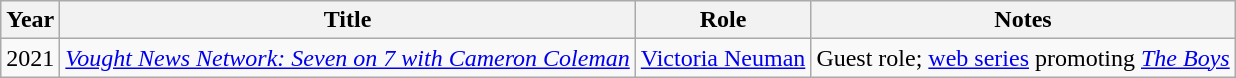<table class="wikitable sortable">
<tr>
<th>Year</th>
<th>Title</th>
<th>Role</th>
<th>Notes</th>
</tr>
<tr>
<td>2021</td>
<td><em><a href='#'>Vought News Network: Seven on 7 with Cameron Coleman</a></em></td>
<td><a href='#'>Victoria Neuman</a></td>
<td>Guest role; <a href='#'>web series</a> promoting <em><a href='#'>The Boys</a></em></td>
</tr>
</table>
